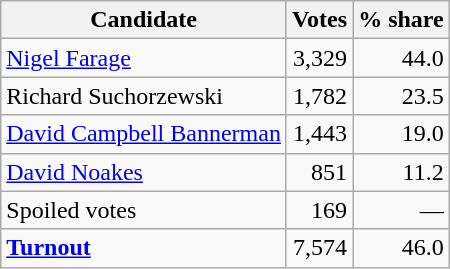<table class="wikitable">
<tr>
<th>Candidate</th>
<th>Votes</th>
<th>% share</th>
</tr>
<tr>
<td><a href='#'>Nigel Farage</a></td>
<td align="right">3,329</td>
<td align="right">44.0</td>
</tr>
<tr>
<td>Richard Suchorzewski</td>
<td align="right">1,782</td>
<td align="right">23.5</td>
</tr>
<tr>
<td><a href='#'>David Campbell Bannerman</a></td>
<td align="right">1,443</td>
<td align="right">19.0</td>
</tr>
<tr>
<td><a href='#'>David Noakes</a></td>
<td align="right">851</td>
<td align="right">11.2</td>
</tr>
<tr>
<td>Spoiled votes</td>
<td align="right">169</td>
<td align="right">—</td>
</tr>
<tr>
<td><strong><a href='#'>Turnout</a></strong></td>
<td align="right">7,574</td>
<td align="right">46.0</td>
</tr>
</table>
